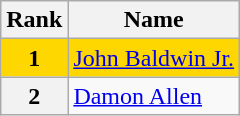<table class="wikitable">
<tr>
<th>Rank</th>
<th>Name</th>
</tr>
<tr bgcolor="gold">
<td align="center"><strong>1</strong></td>
<td><a href='#'>John Baldwin Jr.</a></td>
</tr>
<tr>
<th>2</th>
<td><a href='#'>Damon Allen</a></td>
</tr>
</table>
